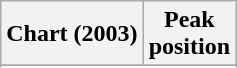<table class="wikitable sortable">
<tr>
<th align="left">Chart (2003)</th>
<th align="center">Peak<br>position</th>
</tr>
<tr>
</tr>
<tr>
</tr>
</table>
